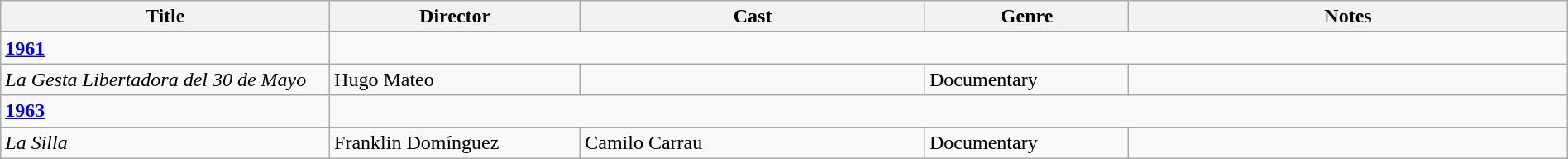<table class="wikitable" width= "100%">
<tr>
<th width=21%>Title</th>
<th width=16%>Director</th>
<th width=22%>Cast</th>
<th width=13%>Genre</th>
<th width=28%>Notes</th>
</tr>
<tr>
<td><strong><a href='#'>1961</a></strong></td>
</tr>
<tr>
<td><em>La Gesta Libertadora del 30 de Mayo</em></td>
<td>Hugo Mateo</td>
<td></td>
<td>Documentary</td>
<td></td>
</tr>
<tr>
<td><strong><a href='#'>1963</a></strong></td>
</tr>
<tr>
<td><em>La Silla</em></td>
<td>Franklin Domínguez</td>
<td>Camilo Carrau</td>
<td>Documentary</td>
<td></td>
</tr>
</table>
